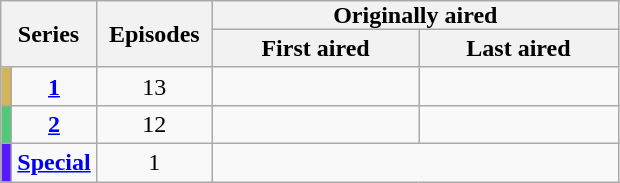<table class="wikitable">
<tr>
<th style="padding:0 8px;" rowspan="2" colspan="2">Series</th>
<th style="padding:0 8px;" rowspan="2">Episodes</th>
<th style="padding:0 80px;" colspan="2">Originally aired</th>
</tr>
<tr>
<th>First aired</th>
<th>Last aired</th>
</tr>
<tr>
<td style="background:#D2B55B; color:#100; text-align:center;"></td>
<td style="text-align:center;"><strong><a href='#'>1</a></strong></td>
<td style="text-align:center;">13</td>
<td style="text-align:center;"></td>
<td style="text-align:center;"></td>
</tr>
<tr>
<td style="background:#50C878; color:#100; text-align:center;"></td>
<td style="text-align:center;"><strong><a href='#'>2</a></strong></td>
<td style="text-align:center;">12</td>
<td style="text-align:center;"></td>
<td style="text-align:center;"></td>
</tr>
<tr>
<td style="background:#571AFF; color:#100; text-align:center;"></td>
<td style="text-align:center;"><strong><a href='#'>Special</a></strong></td>
<td style="text-align:center;">1</td>
<td style="text-align:center;"colspan="2"></td>
</tr>
</table>
